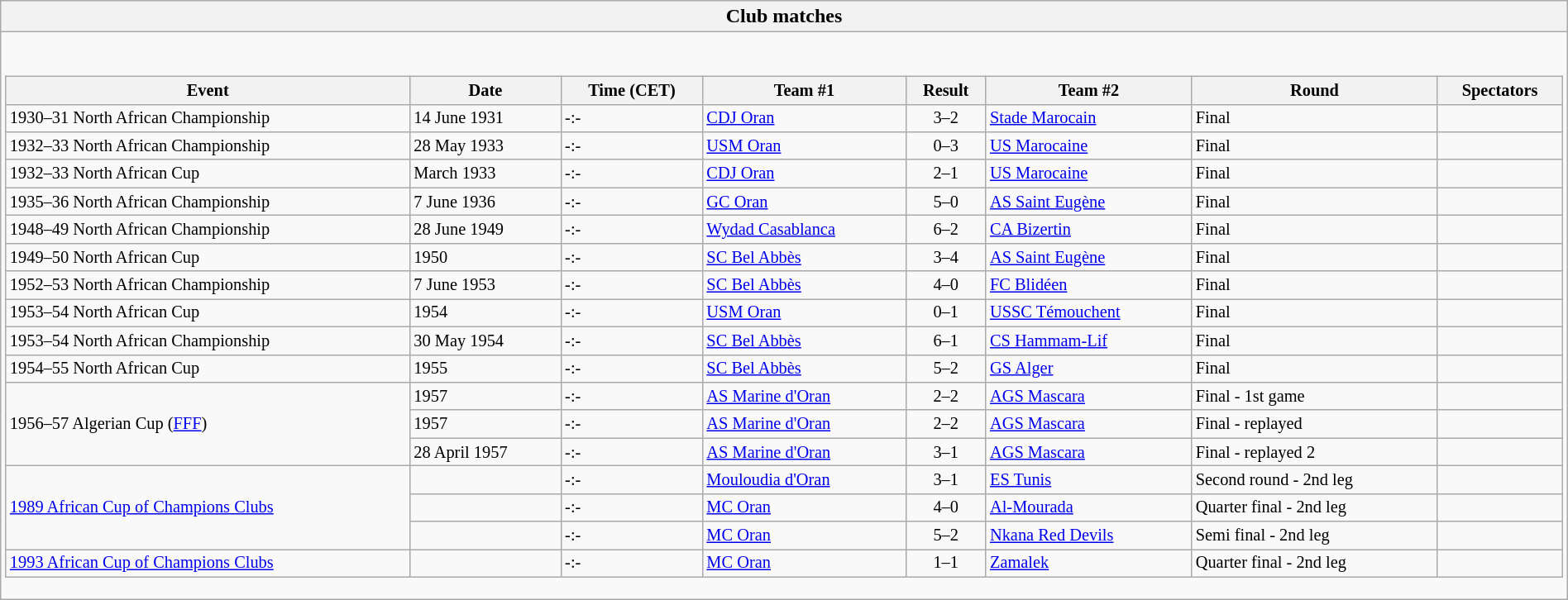<table class="wikitable collapsible collapsed" style="width:100%">
<tr>
<th>Club matches</th>
</tr>
<tr>
<td><br><table class="wikitable" style="text-align:left; font-size:85%;" width=100%>
<tr>
<th>Event</th>
<th>Date</th>
<th>Time (CET)</th>
<th>Team #1</th>
<th>Result</th>
<th>Team #2</th>
<th>Round</th>
<th>Spectators</th>
</tr>
<tr>
<td>1930–31 North African Championship</td>
<td>14 June 1931</td>
<td>-:-</td>
<td><a href='#'>CDJ Oran</a></td>
<td style="text-align:center;">3–2 </td>
<td><a href='#'>Stade Marocain</a></td>
<td>Final</td>
<td style="text-align:center;"></td>
</tr>
<tr>
<td>1932–33 North African Championship</td>
<td>28 May 1933</td>
<td>-:-</td>
<td><a href='#'>USM Oran</a></td>
<td style="text-align:center;">0–3</td>
<td><a href='#'>US Marocaine</a></td>
<td>Final</td>
<td style="text-align:center;"></td>
</tr>
<tr>
<td>1932–33 North African Cup</td>
<td>March 1933</td>
<td>-:-</td>
<td><a href='#'>CDJ Oran</a></td>
<td style="text-align:center;">2–1</td>
<td><a href='#'>US Marocaine</a></td>
<td>Final</td>
<td style="text-align:center;"></td>
</tr>
<tr>
<td>1935–36 North African Championship</td>
<td>7 June 1936</td>
<td>-:-</td>
<td><a href='#'>GC Oran</a></td>
<td style="text-align:center;">5–0</td>
<td><a href='#'>AS Saint Eugène</a></td>
<td>Final</td>
<td style="text-align:center;"></td>
</tr>
<tr>
<td>1948–49 North African Championship</td>
<td>28 June 1949</td>
<td>-:-</td>
<td><a href='#'>Wydad Casablanca</a></td>
<td style="text-align:center;">6–2</td>
<td><a href='#'>CA Bizertin</a></td>
<td>Final</td>
<td style="text-align:center;"></td>
</tr>
<tr>
<td>1949–50 North African Cup</td>
<td>1950</td>
<td>-:-</td>
<td><a href='#'>SC Bel Abbès</a></td>
<td style="text-align:center;">3–4</td>
<td><a href='#'>AS Saint Eugène</a></td>
<td>Final</td>
<td style="text-align:center;"></td>
</tr>
<tr>
<td>1952–53 North African Championship</td>
<td>7 June 1953</td>
<td>-:-</td>
<td><a href='#'>SC Bel Abbès</a></td>
<td style="text-align:center;">4–0</td>
<td><a href='#'>FC Blidéen</a></td>
<td>Final</td>
<td style="text-align:center;"></td>
</tr>
<tr>
<td>1953–54 North African Cup</td>
<td>1954</td>
<td>-:-</td>
<td><a href='#'>USM Oran</a></td>
<td style="text-align:center;">0–1</td>
<td><a href='#'>USSC Témouchent</a></td>
<td>Final</td>
<td style="text-align:center;"></td>
</tr>
<tr>
<td>1953–54 North African Championship</td>
<td>30 May 1954</td>
<td>-:-</td>
<td><a href='#'>SC Bel Abbès</a></td>
<td style="text-align:center;">6–1</td>
<td><a href='#'>CS Hammam-Lif</a></td>
<td>Final</td>
<td style="text-align:center;"></td>
</tr>
<tr>
<td>1954–55 North African Cup</td>
<td>1955</td>
<td>-:-</td>
<td><a href='#'>SC Bel Abbès</a></td>
<td style="text-align:center;">5–2 </td>
<td><a href='#'>GS Alger</a></td>
<td>Final</td>
<td style="text-align:center;"></td>
</tr>
<tr>
<td rowspan=3>1956–57 Algerian Cup (<a href='#'>FFF</a>)</td>
<td>1957</td>
<td>-:-</td>
<td><a href='#'>AS Marine d'Oran</a></td>
<td style="text-align:center;">2–2</td>
<td><a href='#'>AGS Mascara</a></td>
<td>Final - 1st game</td>
<td style="text-align:center;"></td>
</tr>
<tr>
<td>1957</td>
<td>-:-</td>
<td><a href='#'>AS Marine d'Oran</a></td>
<td style="text-align:center;">2–2</td>
<td><a href='#'>AGS Mascara</a></td>
<td>Final - replayed</td>
<td style="text-align:center;"></td>
</tr>
<tr>
<td>28 April 1957</td>
<td>-:-</td>
<td><a href='#'>AS Marine d'Oran</a></td>
<td style="text-align:center;">3–1 </td>
<td><a href='#'>AGS Mascara</a></td>
<td>Final - replayed 2</td>
<td style="text-align:center;"></td>
</tr>
<tr>
<td rowspan=3><a href='#'>1989 African Cup of Champions Clubs</a></td>
<td></td>
<td>-:-</td>
<td><a href='#'>Mouloudia d'Oran</a></td>
<td style="text-align:center;">3–1</td>
<td><a href='#'>ES Tunis</a></td>
<td>Second round - 2nd leg</td>
<td style="text-align:center;"></td>
</tr>
<tr>
<td></td>
<td>-:-</td>
<td><a href='#'>MC Oran</a></td>
<td style="text-align:center;">4–0</td>
<td><a href='#'>Al-Mourada</a></td>
<td>Quarter final - 2nd leg</td>
<td style="text-align:center;"></td>
</tr>
<tr>
<td></td>
<td>-:-</td>
<td><a href='#'>MC Oran</a></td>
<td style="text-align:center;">5–2</td>
<td><a href='#'>Nkana Red Devils</a></td>
<td>Semi final - 2nd leg</td>
<td style="text-align:center;"></td>
</tr>
<tr>
<td><a href='#'>1993 African Cup of Champions Clubs</a></td>
<td></td>
<td>-:-</td>
<td><a href='#'>MC Oran</a></td>
<td style="text-align:center;">1–1</td>
<td><a href='#'>Zamalek</a></td>
<td>Quarter final - 2nd leg</td>
<td style="text-align:center;"></td>
</tr>
</table>
</td>
</tr>
</table>
